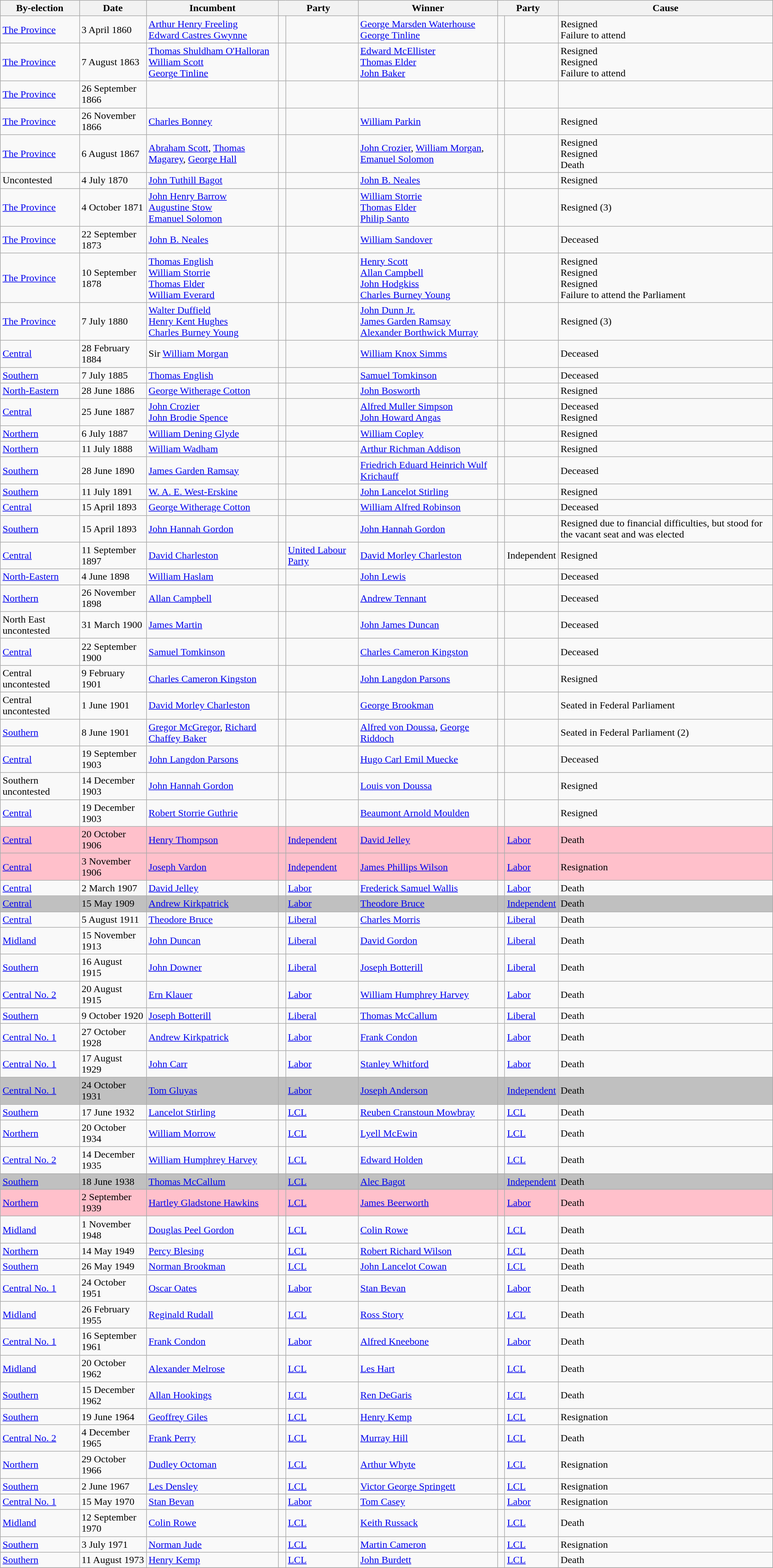<table class="wikitable">
<tr>
<th>By-election</th>
<th>Date</th>
<th>Incumbent</th>
<th colspan=2>Party</th>
<th>Winner</th>
<th colspan=2>Party</th>
<th>Cause</th>
</tr>
<tr>
<td><a href='#'>The Province</a></td>
<td>3 April 1860</td>
<td><a href='#'>Arthur Henry Freeling</a><br><a href='#'>Edward Castres Gwynne</a></td>
<td> </td>
<td></td>
<td><a href='#'>George Marsden Waterhouse</a><br><a href='#'>George Tinline</a></td>
<td> </td>
<td></td>
<td>Resigned<br>Failure to attend</td>
</tr>
<tr>
<td><a href='#'>The Province</a></td>
<td>7 August 1863</td>
<td><a href='#'>Thomas Shuldham O'Halloran</a><br><a href='#'>William Scott</a><br><a href='#'>George Tinline</a></td>
<td> </td>
<td></td>
<td><a href='#'>Edward McEllister</a><br><a href='#'>Thomas Elder</a><br><a href='#'>John Baker</a></td>
<td> </td>
<td></td>
<td>Resigned<br>Resigned<br>Failure to attend</td>
</tr>
<tr>
<td><a href='#'>The Province</a></td>
<td>26 September 1866</td>
<td></td>
<td> </td>
<td></td>
<td></td>
<td> </td>
<td></td>
<td></td>
</tr>
<tr>
<td><a href='#'>The Province</a></td>
<td>26 November 1866</td>
<td><a href='#'>Charles Bonney</a></td>
<td> </td>
<td></td>
<td><a href='#'>William Parkin</a></td>
<td> </td>
<td></td>
<td>Resigned</td>
</tr>
<tr>
<td><a href='#'>The Province</a></td>
<td>6 August 1867</td>
<td><a href='#'>Abraham Scott</a>, <a href='#'>Thomas Magarey</a>, <a href='#'>George Hall</a></td>
<td> </td>
<td></td>
<td><a href='#'>John Crozier</a>, <a href='#'>William Morgan</a>, <a href='#'>Emanuel Solomon</a></td>
<td> </td>
<td></td>
<td>Resigned<br>Resigned<br>Death</td>
</tr>
<tr>
<td>Uncontested</td>
<td>4 July 1870</td>
<td><a href='#'>John Tuthill Bagot</a></td>
<td> </td>
<td></td>
<td><a href='#'>John B. Neales</a></td>
<td> </td>
<td></td>
<td>Resigned</td>
</tr>
<tr>
<td><a href='#'>The Province</a></td>
<td>4 October 1871</td>
<td><a href='#'>John Henry Barrow</a><br><a href='#'>Augustine Stow</a><br><a href='#'>Emanuel Solomon</a></td>
<td> </td>
<td></td>
<td><a href='#'>William Storrie</a><br><a href='#'>Thomas Elder</a><br><a href='#'>Philip Santo</a></td>
<td> </td>
<td></td>
<td>Resigned (3)</td>
</tr>
<tr>
<td><a href='#'>The Province</a></td>
<td>22 September 1873</td>
<td><a href='#'>John B. Neales</a></td>
<td> </td>
<td></td>
<td><a href='#'>William Sandover</a></td>
<td> </td>
<td></td>
<td>Deceased</td>
</tr>
<tr>
<td><a href='#'>The Province</a></td>
<td>10 September 1878</td>
<td><a href='#'>Thomas English</a><br><a href='#'>William Storrie</a><br><a href='#'>Thomas Elder</a><br><a href='#'>William Everard</a></td>
<td> </td>
<td></td>
<td><a href='#'>Henry Scott</a><br><a href='#'>Allan Campbell</a><br><a href='#'>John Hodgkiss</a><br><a href='#'>Charles Burney Young</a></td>
<td> </td>
<td></td>
<td>Resigned<br>Resigned<br>Resigned<br>Failure to attend the Parliament</td>
</tr>
<tr>
<td><a href='#'>The Province</a></td>
<td>7 July 1880</td>
<td><a href='#'>Walter Duffield</a><br><a href='#'>Henry Kent Hughes</a><br><a href='#'>Charles Burney Young</a></td>
<td> </td>
<td></td>
<td><a href='#'>John Dunn Jr.</a><br><a href='#'>James Garden Ramsay</a><br><a href='#'>Alexander Borthwick Murray</a></td>
<td> </td>
<td></td>
<td>Resigned (3)</td>
</tr>
<tr>
<td><a href='#'>Central</a></td>
<td>28 February 1884</td>
<td>Sir <a href='#'>William Morgan</a></td>
<td> </td>
<td></td>
<td><a href='#'>William Knox Simms</a></td>
<td> </td>
<td></td>
<td>Deceased</td>
</tr>
<tr>
<td><a href='#'>Southern</a></td>
<td>7 July 1885</td>
<td><a href='#'>Thomas English</a></td>
<td> </td>
<td></td>
<td><a href='#'>Samuel Tomkinson</a></td>
<td> </td>
<td></td>
<td>Deceased</td>
</tr>
<tr>
<td><a href='#'>North-Eastern</a></td>
<td>28 June 1886</td>
<td><a href='#'>George Witherage Cotton</a></td>
<td> </td>
<td></td>
<td><a href='#'>John Bosworth</a></td>
<td> </td>
<td></td>
<td>Resigned</td>
</tr>
<tr>
<td><a href='#'>Central</a></td>
<td>25 June 1887</td>
<td><a href='#'>John Crozier</a><br><a href='#'>John Brodie Spence</a></td>
<td> </td>
<td></td>
<td><a href='#'>Alfred Muller Simpson</a><br><a href='#'>John Howard Angas</a></td>
<td> </td>
<td></td>
<td>Deceased <br> Resigned</td>
</tr>
<tr>
<td><a href='#'>Northern</a></td>
<td>6 July 1887</td>
<td><a href='#'>William Dening Glyde</a></td>
<td> </td>
<td></td>
<td><a href='#'>William Copley</a></td>
<td> </td>
<td></td>
<td>Resigned</td>
</tr>
<tr>
<td><a href='#'>Northern</a></td>
<td>11 July 1888</td>
<td><a href='#'>William Wadham</a></td>
<td> </td>
<td></td>
<td><a href='#'>Arthur Richman Addison</a></td>
<td> </td>
<td></td>
<td>Resigned</td>
</tr>
<tr>
<td><a href='#'>Southern</a></td>
<td>28 June 1890</td>
<td><a href='#'>James Garden Ramsay</a></td>
<td> </td>
<td></td>
<td><a href='#'>Friedrich Eduard Heinrich Wulf Krichauff</a></td>
<td> </td>
<td></td>
<td>Deceased</td>
</tr>
<tr>
<td><a href='#'>Southern</a></td>
<td>11 July 1891</td>
<td><a href='#'>W. A. E. West-Erskine</a></td>
<td> </td>
<td></td>
<td><a href='#'>John Lancelot Stirling</a></td>
<td> </td>
<td></td>
<td>Resigned</td>
</tr>
<tr>
<td><a href='#'>Central</a></td>
<td>15 April 1893</td>
<td><a href='#'>George Witherage Cotton</a></td>
<td> </td>
<td></td>
<td><a href='#'>William Alfred Robinson</a></td>
<td> </td>
<td></td>
<td>Deceased</td>
</tr>
<tr>
<td><a href='#'>Southern</a></td>
<td>15 April 1893</td>
<td><a href='#'>John Hannah Gordon</a></td>
<td> </td>
<td></td>
<td><a href='#'>John Hannah Gordon</a></td>
<td> </td>
<td></td>
<td>Resigned due to financial difficulties, but stood for the vacant seat and was elected</td>
</tr>
<tr>
<td><a href='#'>Central</a></td>
<td>11 September 1897</td>
<td><a href='#'>David Charleston</a></td>
<td> </td>
<td><a href='#'>United Labour Party</a></td>
<td><a href='#'>David Morley Charleston</a></td>
<td> </td>
<td>Independent</td>
<td>Resigned</td>
</tr>
<tr>
<td><a href='#'>North-Eastern</a></td>
<td>4 June 1898</td>
<td><a href='#'>William Haslam</a></td>
<td> </td>
<td></td>
<td><a href='#'>John Lewis</a></td>
<td> </td>
<td></td>
<td>Deceased</td>
</tr>
<tr>
<td><a href='#'>Northern</a></td>
<td>26 November 1898</td>
<td><a href='#'>Allan Campbell</a></td>
<td> </td>
<td></td>
<td><a href='#'>Andrew Tennant</a></td>
<td> </td>
<td></td>
<td>Deceased</td>
</tr>
<tr>
<td>North East uncontested</td>
<td>31 March 1900</td>
<td><a href='#'>James Martin</a></td>
<td> </td>
<td></td>
<td><a href='#'>John James Duncan</a></td>
<td> </td>
<td></td>
<td>Deceased</td>
</tr>
<tr>
<td><a href='#'>Central</a></td>
<td>22 September 1900</td>
<td><a href='#'>Samuel Tomkinson</a></td>
<td> </td>
<td></td>
<td><a href='#'>Charles Cameron Kingston</a></td>
<td> </td>
<td></td>
<td>Deceased</td>
</tr>
<tr>
<td>Central uncontested</td>
<td>9 February 1901</td>
<td><a href='#'>Charles Cameron Kingston</a></td>
<td> </td>
<td></td>
<td><a href='#'>John Langdon Parsons</a></td>
<td> </td>
<td></td>
<td>Resigned</td>
</tr>
<tr>
<td>Central uncontested</td>
<td>1 June 1901</td>
<td><a href='#'>David Morley Charleston</a></td>
<td> </td>
<td></td>
<td><a href='#'>George Brookman</a></td>
<td> </td>
<td></td>
<td>Seated in Federal Parliament</td>
</tr>
<tr>
<td><a href='#'>Southern</a></td>
<td>8 June 1901</td>
<td><a href='#'>Gregor McGregor</a>, <a href='#'>Richard Chaffey Baker</a></td>
<td> </td>
<td></td>
<td><a href='#'>Alfred von Doussa</a>, <a href='#'>George Riddoch</a></td>
<td> </td>
<td></td>
<td>Seated in Federal Parliament (2)</td>
</tr>
<tr>
<td><a href='#'>Central</a></td>
<td>19 September 1903</td>
<td><a href='#'>John Langdon Parsons</a></td>
<td> </td>
<td></td>
<td><a href='#'>Hugo Carl Emil Muecke</a></td>
<td> </td>
<td></td>
<td>Deceased</td>
</tr>
<tr>
<td>Southern uncontested</td>
<td>14 December 1903</td>
<td><a href='#'>John Hannah Gordon</a></td>
<td> </td>
<td></td>
<td><a href='#'>Louis von Doussa</a></td>
<td> </td>
<td></td>
<td>Resigned</td>
</tr>
<tr>
<td><a href='#'>Central</a></td>
<td>19 December 1903</td>
<td><a href='#'>Robert Storrie Guthrie</a></td>
<td> </td>
<td></td>
<td><a href='#'>Beaumont Arnold Moulden</a></td>
<td> </td>
<td></td>
<td>Resigned</td>
</tr>
<tr bgcolor=pink>
<td><a href='#'>Central</a></td>
<td>20 October 1906</td>
<td><a href='#'>Henry Thompson</a></td>
<td> </td>
<td><a href='#'>Independent</a></td>
<td><a href='#'>David Jelley</a></td>
<td> </td>
<td><a href='#'>Labor</a></td>
<td>Death</td>
</tr>
<tr bgcolor=pink>
<td><a href='#'>Central</a></td>
<td>3 November 1906</td>
<td><a href='#'>Joseph Vardon</a></td>
<td> </td>
<td><a href='#'>Independent</a></td>
<td><a href='#'>James Phillips Wilson</a></td>
<td> </td>
<td><a href='#'>Labor</a></td>
<td>Resignation</td>
</tr>
<tr>
<td><a href='#'>Central</a></td>
<td>2 March 1907</td>
<td><a href='#'>David Jelley</a></td>
<td> </td>
<td><a href='#'>Labor</a></td>
<td><a href='#'>Frederick Samuel Wallis</a></td>
<td> </td>
<td><a href='#'>Labor</a></td>
<td>Death</td>
</tr>
<tr bgcolor=c0c0c0>
<td><a href='#'>Central</a></td>
<td>15 May 1909</td>
<td><a href='#'>Andrew Kirkpatrick</a></td>
<td> </td>
<td><a href='#'>Labor</a></td>
<td><a href='#'>Theodore Bruce</a></td>
<td> </td>
<td><a href='#'>Independent</a></td>
<td>Death</td>
</tr>
<tr>
<td><a href='#'>Central</a></td>
<td>5 August 1911</td>
<td><a href='#'>Theodore Bruce</a></td>
<td> </td>
<td><a href='#'>Liberal</a></td>
<td><a href='#'>Charles Morris</a></td>
<td> </td>
<td><a href='#'>Liberal</a></td>
<td>Death</td>
</tr>
<tr>
<td><a href='#'>Midland</a></td>
<td>15 November 1913</td>
<td><a href='#'>John Duncan</a></td>
<td> </td>
<td><a href='#'>Liberal</a></td>
<td><a href='#'>David Gordon</a></td>
<td> </td>
<td><a href='#'>Liberal</a></td>
<td>Death</td>
</tr>
<tr>
<td><a href='#'>Southern</a></td>
<td>16 August 1915</td>
<td><a href='#'>John Downer</a></td>
<td> </td>
<td><a href='#'>Liberal</a></td>
<td><a href='#'>Joseph Botterill</a></td>
<td> </td>
<td><a href='#'>Liberal</a></td>
<td>Death</td>
</tr>
<tr>
<td><a href='#'>Central No. 2</a></td>
<td>20 August 1915</td>
<td><a href='#'>Ern Klauer</a></td>
<td> </td>
<td><a href='#'>Labor</a></td>
<td><a href='#'>William Humphrey Harvey</a></td>
<td> </td>
<td><a href='#'>Labor</a></td>
<td>Death</td>
</tr>
<tr>
<td><a href='#'>Southern</a></td>
<td>9 October 1920</td>
<td><a href='#'>Joseph Botterill</a></td>
<td> </td>
<td><a href='#'>Liberal</a></td>
<td><a href='#'>Thomas McCallum</a></td>
<td> </td>
<td><a href='#'>Liberal</a></td>
<td>Death</td>
</tr>
<tr>
<td><a href='#'>Central No. 1</a></td>
<td>27 October 1928</td>
<td><a href='#'>Andrew Kirkpatrick</a></td>
<td> </td>
<td><a href='#'>Labor</a></td>
<td><a href='#'>Frank Condon</a></td>
<td> </td>
<td><a href='#'>Labor</a></td>
<td>Death</td>
</tr>
<tr>
<td><a href='#'>Central No. 1</a></td>
<td>17 August 1929</td>
<td><a href='#'>John Carr</a></td>
<td> </td>
<td><a href='#'>Labor</a></td>
<td><a href='#'>Stanley Whitford</a></td>
<td> </td>
<td><a href='#'>Labor</a></td>
<td>Death</td>
</tr>
<tr bgcolor=c0c0c0>
<td><a href='#'>Central No. 1</a></td>
<td>24 October 1931</td>
<td><a href='#'>Tom Gluyas</a></td>
<td> </td>
<td><a href='#'>Labor</a></td>
<td><a href='#'>Joseph Anderson</a></td>
<td> </td>
<td><a href='#'>Independent</a></td>
<td>Death</td>
</tr>
<tr>
<td><a href='#'>Southern</a></td>
<td>17 June 1932</td>
<td><a href='#'>Lancelot Stirling</a></td>
<td> </td>
<td><a href='#'>LCL</a></td>
<td><a href='#'>Reuben Cranstoun Mowbray</a></td>
<td> </td>
<td><a href='#'>LCL</a></td>
<td>Death</td>
</tr>
<tr>
<td><a href='#'>Northern</a></td>
<td>20 October 1934</td>
<td><a href='#'>William Morrow</a></td>
<td> </td>
<td><a href='#'>LCL</a></td>
<td><a href='#'>Lyell McEwin</a></td>
<td> </td>
<td><a href='#'>LCL</a></td>
<td>Death</td>
</tr>
<tr>
<td><a href='#'>Central No. 2</a></td>
<td>14 December 1935</td>
<td><a href='#'>William Humphrey Harvey</a></td>
<td> </td>
<td><a href='#'>LCL</a></td>
<td><a href='#'>Edward Holden</a></td>
<td> </td>
<td><a href='#'>LCL</a></td>
<td>Death</td>
</tr>
<tr bgcolor=c0c0c0>
<td><a href='#'>Southern</a></td>
<td>18 June 1938</td>
<td><a href='#'>Thomas McCallum</a></td>
<td> </td>
<td><a href='#'>LCL</a></td>
<td><a href='#'>Alec Bagot</a></td>
<td> </td>
<td><a href='#'>Independent</a></td>
<td>Death</td>
</tr>
<tr bgcolor=pink>
<td><a href='#'>Northern</a></td>
<td>2 September 1939</td>
<td><a href='#'>Hartley Gladstone Hawkins</a></td>
<td> </td>
<td><a href='#'>LCL</a></td>
<td><a href='#'>James Beerworth</a></td>
<td> </td>
<td><a href='#'>Labor</a></td>
<td>Death</td>
</tr>
<tr>
<td><a href='#'>Midland</a></td>
<td>1 November 1948</td>
<td><a href='#'>Douglas Peel Gordon</a></td>
<td> </td>
<td><a href='#'>LCL</a></td>
<td><a href='#'>Colin Rowe</a></td>
<td> </td>
<td><a href='#'>LCL</a></td>
<td>Death</td>
</tr>
<tr>
<td><a href='#'>Northern</a></td>
<td>14 May 1949</td>
<td><a href='#'>Percy Blesing</a></td>
<td> </td>
<td><a href='#'>LCL</a></td>
<td><a href='#'>Robert Richard Wilson</a></td>
<td> </td>
<td><a href='#'>LCL</a></td>
<td>Death</td>
</tr>
<tr>
<td><a href='#'>Southern</a></td>
<td>26 May 1949</td>
<td><a href='#'>Norman Brookman</a></td>
<td> </td>
<td><a href='#'>LCL</a></td>
<td><a href='#'>John Lancelot Cowan</a></td>
<td> </td>
<td><a href='#'>LCL</a></td>
<td>Death</td>
</tr>
<tr>
<td><a href='#'>Central No. 1</a></td>
<td>24 October 1951</td>
<td><a href='#'>Oscar Oates</a></td>
<td> </td>
<td><a href='#'>Labor</a></td>
<td><a href='#'>Stan Bevan</a></td>
<td> </td>
<td><a href='#'>Labor</a></td>
<td>Death</td>
</tr>
<tr>
<td><a href='#'>Midland</a></td>
<td>26 February 1955</td>
<td><a href='#'>Reginald Rudall</a></td>
<td> </td>
<td><a href='#'>LCL</a></td>
<td><a href='#'>Ross Story</a></td>
<td> </td>
<td><a href='#'>LCL</a></td>
<td>Death</td>
</tr>
<tr>
<td><a href='#'>Central No. 1</a></td>
<td>16 September 1961</td>
<td><a href='#'>Frank Condon</a></td>
<td> </td>
<td><a href='#'>Labor</a></td>
<td><a href='#'>Alfred Kneebone</a></td>
<td> </td>
<td><a href='#'>Labor</a></td>
<td>Death</td>
</tr>
<tr>
<td><a href='#'>Midland</a></td>
<td>20 October 1962</td>
<td><a href='#'>Alexander Melrose</a></td>
<td> </td>
<td><a href='#'>LCL</a></td>
<td><a href='#'>Les Hart</a></td>
<td> </td>
<td><a href='#'>LCL</a></td>
<td>Death</td>
</tr>
<tr>
<td><a href='#'>Southern</a></td>
<td>15 December 1962</td>
<td><a href='#'>Allan Hookings</a></td>
<td> </td>
<td><a href='#'>LCL</a></td>
<td><a href='#'>Ren DeGaris</a></td>
<td> </td>
<td><a href='#'>LCL</a></td>
<td>Death</td>
</tr>
<tr>
<td><a href='#'>Southern</a></td>
<td>19 June 1964</td>
<td><a href='#'>Geoffrey Giles</a></td>
<td> </td>
<td><a href='#'>LCL</a></td>
<td><a href='#'>Henry Kemp</a></td>
<td> </td>
<td><a href='#'>LCL</a></td>
<td>Resignation</td>
</tr>
<tr>
<td><a href='#'>Central No. 2</a></td>
<td>4 December 1965</td>
<td><a href='#'>Frank Perry</a></td>
<td> </td>
<td><a href='#'>LCL</a></td>
<td><a href='#'>Murray Hill</a></td>
<td> </td>
<td><a href='#'>LCL</a></td>
<td>Death</td>
</tr>
<tr>
<td><a href='#'>Northern</a></td>
<td>29 October 1966</td>
<td><a href='#'>Dudley Octoman</a></td>
<td> </td>
<td><a href='#'>LCL</a></td>
<td><a href='#'>Arthur Whyte</a></td>
<td> </td>
<td><a href='#'>LCL</a></td>
<td>Resignation</td>
</tr>
<tr>
<td><a href='#'>Southern</a></td>
<td>2 June 1967</td>
<td><a href='#'>Les Densley</a></td>
<td> </td>
<td><a href='#'>LCL</a></td>
<td><a href='#'>Victor George Springett</a></td>
<td> </td>
<td><a href='#'>LCL</a></td>
<td>Resignation</td>
</tr>
<tr>
<td><a href='#'>Central No. 1</a></td>
<td>15 May 1970</td>
<td><a href='#'>Stan Bevan</a></td>
<td> </td>
<td><a href='#'>Labor</a></td>
<td><a href='#'>Tom Casey</a></td>
<td> </td>
<td><a href='#'>Labor</a></td>
<td>Resignation</td>
</tr>
<tr>
<td><a href='#'>Midland</a></td>
<td>12 September 1970</td>
<td><a href='#'>Colin Rowe</a></td>
<td> </td>
<td><a href='#'>LCL</a></td>
<td><a href='#'>Keith Russack</a></td>
<td> </td>
<td><a href='#'>LCL</a></td>
<td>Death</td>
</tr>
<tr>
<td><a href='#'>Southern</a></td>
<td>3 July 1971</td>
<td><a href='#'>Norman Jude</a></td>
<td> </td>
<td><a href='#'>LCL</a></td>
<td><a href='#'>Martin Cameron</a></td>
<td> </td>
<td><a href='#'>LCL</a></td>
<td>Resignation</td>
</tr>
<tr>
<td><a href='#'>Southern</a></td>
<td>11 August 1973</td>
<td><a href='#'>Henry Kemp</a></td>
<td> </td>
<td><a href='#'>LCL</a></td>
<td><a href='#'>John Burdett</a></td>
<td> </td>
<td><a href='#'>LCL</a></td>
<td>Death</td>
</tr>
<tr>
</tr>
</table>
